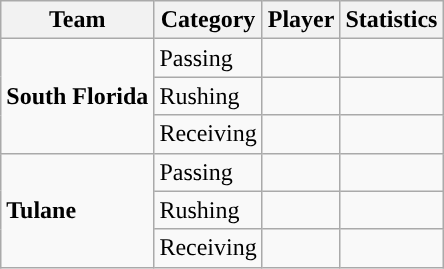<table class="wikitable" style="float: left;">
<tr>
<th>Team</th>
<th>Category</th>
<th>Player</th>
<th>Statistics</th>
</tr>
<tr>
<td rowspan=3><strong>South Florida</strong></td>
<td>Passing</td>
<td> </td>
<td> </td>
</tr>
<tr>
<td>Rushing</td>
<td> </td>
<td> </td>
</tr>
<tr>
<td>Receiving</td>
<td> </td>
<td> </td>
</tr>
<tr>
<td rowspan=3><strong>Tulane</strong></td>
<td>Passing</td>
<td> </td>
<td> </td>
</tr>
<tr>
<td>Rushing</td>
<td> </td>
<td> </td>
</tr>
<tr>
<td>Receiving</td>
<td> </td>
<td> </td>
</tr>
</table>
